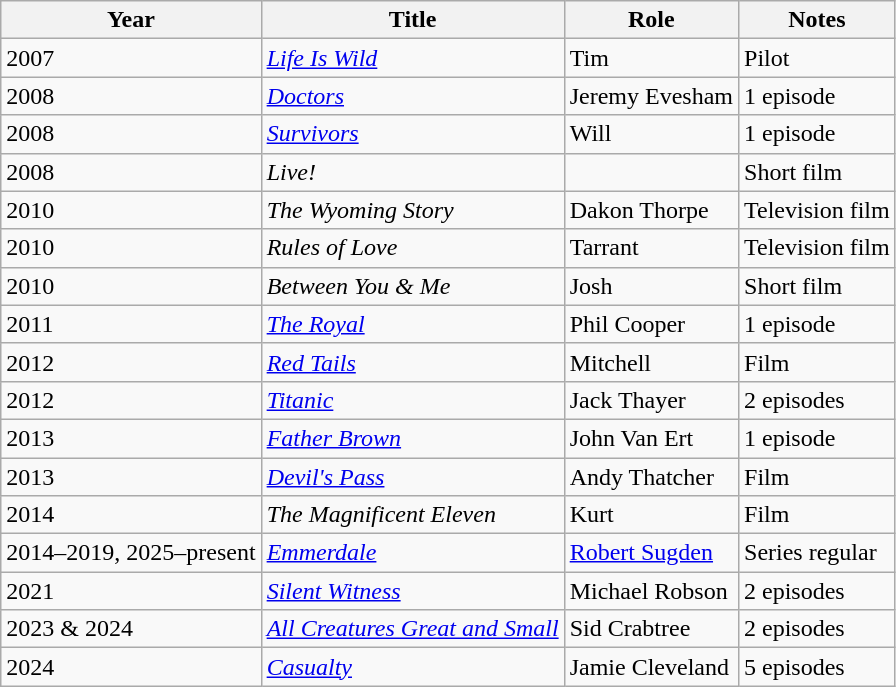<table class="wikitable sortable">
<tr>
<th>Year</th>
<th>Title</th>
<th class="unsortable">Role</th>
<th class="unsortable">Notes</th>
</tr>
<tr>
<td>2007</td>
<td><em><a href='#'>Life Is Wild</a></em></td>
<td>Tim</td>
<td>Pilot</td>
</tr>
<tr>
<td>2008</td>
<td><em><a href='#'>Doctors</a></em></td>
<td>Jeremy Evesham</td>
<td>1 episode</td>
</tr>
<tr>
<td>2008</td>
<td><em><a href='#'>Survivors</a></em></td>
<td>Will</td>
<td>1 episode</td>
</tr>
<tr>
<td>2008</td>
<td><em>Live!</em></td>
<td></td>
<td>Short film</td>
</tr>
<tr>
<td>2010</td>
<td><em>The Wyoming Story</em></td>
<td>Dakon Thorpe</td>
<td>Television film</td>
</tr>
<tr>
<td>2010</td>
<td><em>Rules of Love</em></td>
<td>Tarrant</td>
<td>Television film</td>
</tr>
<tr>
<td>2010</td>
<td><em>Between You & Me</em></td>
<td>Josh</td>
<td>Short film</td>
</tr>
<tr>
<td>2011</td>
<td><em><a href='#'>The Royal</a></em></td>
<td>Phil Cooper</td>
<td>1 episode</td>
</tr>
<tr>
<td>2012</td>
<td><em><a href='#'>Red Tails</a></em></td>
<td>Mitchell</td>
<td>Film</td>
</tr>
<tr>
<td>2012</td>
<td><em><a href='#'>Titanic</a></em></td>
<td>Jack Thayer</td>
<td>2 episodes</td>
</tr>
<tr>
<td>2013</td>
<td><em><a href='#'>Father Brown</a></em></td>
<td>John Van Ert</td>
<td>1 episode</td>
</tr>
<tr>
<td>2013</td>
<td><em><a href='#'>Devil's Pass</a></em></td>
<td>Andy Thatcher</td>
<td>Film</td>
</tr>
<tr>
<td>2014</td>
<td><em>The Magnificent Eleven</em></td>
<td>Kurt</td>
<td>Film</td>
</tr>
<tr>
<td>2014–2019, 2025–present</td>
<td><em><a href='#'>Emmerdale</a></em></td>
<td><a href='#'>Robert Sugden</a></td>
<td>Series regular</td>
</tr>
<tr>
<td>2021</td>
<td><em><a href='#'>Silent Witness</a></em></td>
<td>Michael Robson</td>
<td>2 episodes</td>
</tr>
<tr>
<td>2023 & 2024</td>
<td><em><a href='#'>All Creatures Great and Small</a></em></td>
<td>Sid Crabtree</td>
<td>2 episodes</td>
</tr>
<tr>
<td>2024</td>
<td><em><a href='#'>Casualty</a></em></td>
<td>Jamie Cleveland</td>
<td>5 episodes</td>
</tr>
</table>
